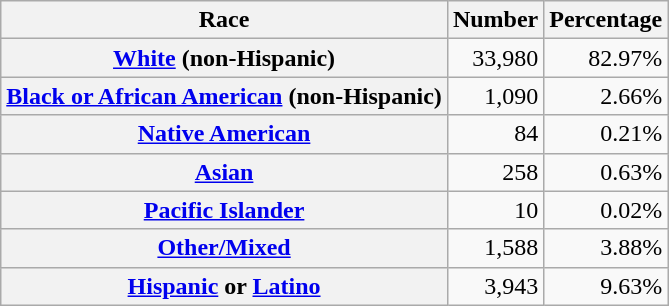<table class="wikitable" style="text-align:right">
<tr>
<th scope="col">Race</th>
<th scope="col">Number</th>
<th scope="col">Percentage</th>
</tr>
<tr>
<th scope="row"><a href='#'>White</a> (non-Hispanic)</th>
<td>33,980</td>
<td>82.97%</td>
</tr>
<tr>
<th scope="row"><a href='#'>Black or African American</a> (non-Hispanic)</th>
<td>1,090</td>
<td>2.66%</td>
</tr>
<tr>
<th scope="row"><a href='#'>Native American</a></th>
<td>84</td>
<td>0.21%</td>
</tr>
<tr>
<th scope="row"><a href='#'>Asian</a></th>
<td>258</td>
<td>0.63%</td>
</tr>
<tr>
<th scope="row"><a href='#'>Pacific Islander</a></th>
<td>10</td>
<td>0.02%</td>
</tr>
<tr>
<th scope="row"><a href='#'>Other/Mixed</a></th>
<td>1,588</td>
<td>3.88%</td>
</tr>
<tr>
<th scope="row"><a href='#'>Hispanic</a> or <a href='#'>Latino</a></th>
<td>3,943</td>
<td>9.63%</td>
</tr>
</table>
